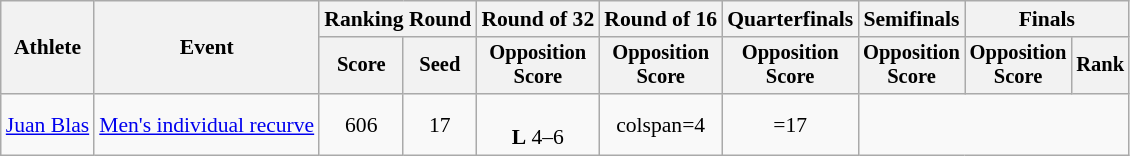<table class="wikitable" style="text-align: center; font-size:90%">
<tr>
<th rowspan="2">Athlete</th>
<th rowspan="2">Event</th>
<th colspan="2">Ranking Round</th>
<th>Round of 32</th>
<th>Round of 16</th>
<th>Quarterfinals</th>
<th>Semifinals</th>
<th colspan="2">Finals</th>
</tr>
<tr style="font-size:95%">
<th>Score</th>
<th>Seed</th>
<th>Opposition<br>Score</th>
<th>Opposition<br>Score</th>
<th>Opposition<br>Score</th>
<th>Opposition<br>Score</th>
<th>Opposition<br>Score</th>
<th>Rank</th>
</tr>
<tr>
<td align=left><a href='#'>Juan Blas</a></td>
<td align=left><a href='#'>Men's individual recurve</a></td>
<td>606</td>
<td>17</td>
<td><br><strong>L</strong> 4–6</td>
<td>colspan=4 </td>
<td>=17</td>
</tr>
</table>
